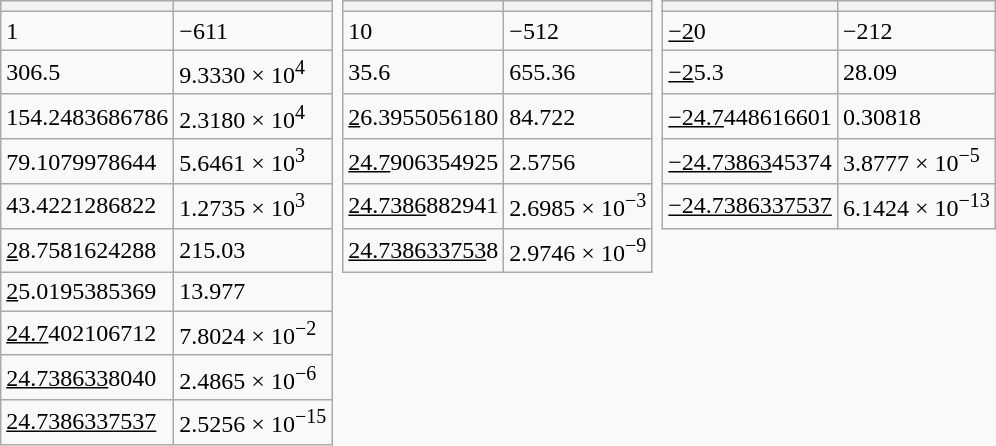<table class=wikitable style="border: none;">
<tr>
<th scope=col></th>
<th scope=col></th>
<td rowspan=7 style="border: none;"></td>
<th scope=col></th>
<th scope=col></th>
<td rowspan=6 style="border: none;"></td>
<th scope=col></th>
<th scope=col></th>
</tr>
<tr>
<td>1</td>
<td>−611</td>
<td>10</td>
<td>−512</td>
<td><u>−2</u>0</td>
<td>−212</td>
</tr>
<tr>
<td>306.5</td>
<td>9.3330 × 10<sup>4</sup></td>
<td>35.6</td>
<td>655.36</td>
<td><u>−2</u>5.3</td>
<td>28.09</td>
</tr>
<tr>
<td>154.2483686786</td>
<td>2.3180 × 10<sup>4</sup></td>
<td><u>2</u>6.3955056180</td>
<td>84.722</td>
<td><u>−24.7</u>448616601</td>
<td>0.30818</td>
</tr>
<tr>
<td>79.1079978644</td>
<td>5.6461 × 10<sup>3</sup></td>
<td><u>24.7</u>906354925</td>
<td>2.5756</td>
<td><u>−24.73863</u>45374</td>
<td>3.8777 × 10<sup>−5</sup></td>
</tr>
<tr>
<td>43.4221286822</td>
<td>1.2735 × 10<sup>3</sup></td>
<td><u>24.7386</u>882941</td>
<td>2.6985 × 10<sup>−3</sup></td>
<td><u>−24.7386337537</u></td>
<td>6.1424 × 10<sup>−13</sup></td>
</tr>
<tr>
<td><u>2</u>8.7581624288</td>
<td>215.03</td>
<td><u>24.738633753</u>8</td>
<td>2.9746 × 10<sup>−9</sup></td>
<td style="border-style:none;"></td>
</tr>
<tr>
<td><u>2</u>5.0195385369</td>
<td>13.977</td>
</tr>
<tr>
<td><u>24.7</u>402106712</td>
<td>7.8024 × 10<sup>−2</sup></td>
</tr>
<tr>
<td><u>24.738633</u>8040</td>
<td>2.4865 × 10<sup>−6</sup></td>
</tr>
<tr>
<td><u>24.7386337537</u></td>
<td>2.5256 × 10<sup>−15</sup></td>
</tr>
</table>
